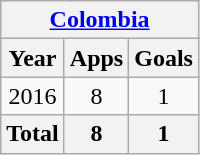<table class="wikitable" style="text-align: center;">
<tr>
<th colspan="3"><a href='#'>Colombia</a></th>
</tr>
<tr>
<th>Year</th>
<th>Apps</th>
<th>Goals</th>
</tr>
<tr>
<td>2016</td>
<td>8</td>
<td>1</td>
</tr>
<tr>
<th>Total</th>
<th>8</th>
<th>1</th>
</tr>
</table>
